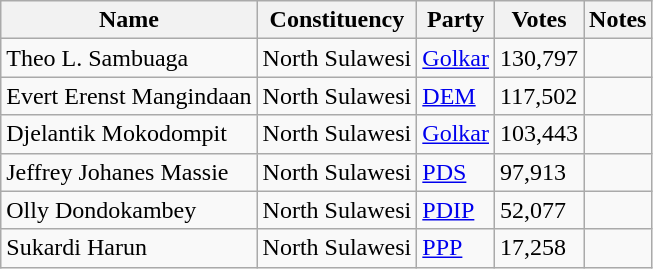<table class="wikitable sortable">
<tr>
<th>Name</th>
<th>Constituency</th>
<th>Party</th>
<th>Votes</th>
<th>Notes</th>
</tr>
<tr>
<td>Theo L. Sambuaga</td>
<td>North Sulawesi</td>
<td><a href='#'>Golkar</a></td>
<td>130,797</td>
<td></td>
</tr>
<tr>
<td>Evert Erenst Mangindaan</td>
<td>North Sulawesi</td>
<td><a href='#'>DEM</a></td>
<td>117,502</td>
<td></td>
</tr>
<tr>
<td>Djelantik Mokodompit</td>
<td>North Sulawesi</td>
<td><a href='#'>Golkar</a></td>
<td>103,443</td>
<td></td>
</tr>
<tr>
<td>Jeffrey Johanes Massie</td>
<td>North Sulawesi</td>
<td><a href='#'>PDS</a></td>
<td>97,913</td>
<td></td>
</tr>
<tr>
<td>Olly Dondokambey</td>
<td>North Sulawesi</td>
<td><a href='#'>PDIP</a></td>
<td>52,077</td>
<td></td>
</tr>
<tr>
<td>Sukardi Harun</td>
<td>North Sulawesi</td>
<td><a href='#'>PPP</a></td>
<td>17,258</td>
<td></td>
</tr>
</table>
